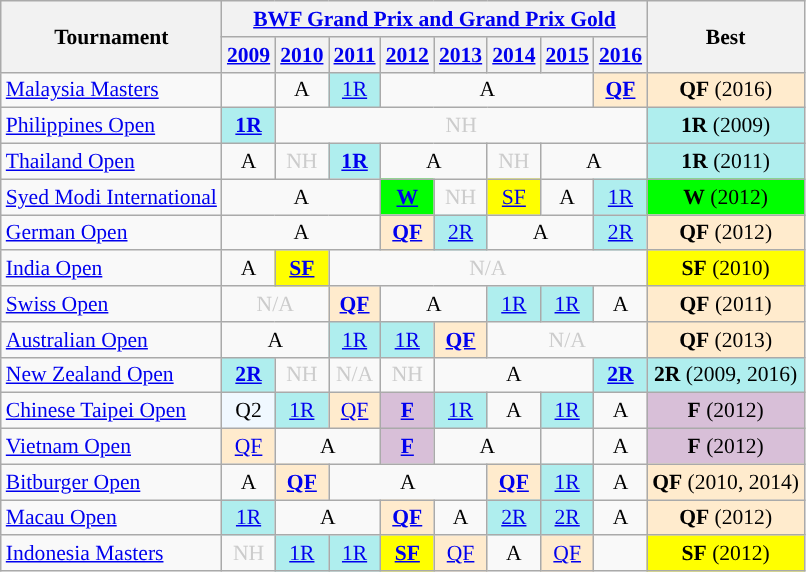<table class="wikitable" style="font-size: 90%; text-align:center">
<tr>
<th rowspan="2">Tournament</th>
<th colspan="8"><strong><a href='#'>BWF Grand Prix and Grand Prix Gold</a></strong></th>
<th rowspan="2">Best</th>
</tr>
<tr>
<th><a href='#'>2009</a></th>
<th><a href='#'>2010</a></th>
<th><a href='#'>2011</a></th>
<th><a href='#'>2012</a></th>
<th><a href='#'>2013</a></th>
<th><a href='#'>2014</a></th>
<th><a href='#'>2015</a></th>
<th><a href='#'>2016</a></th>
</tr>
<tr>
<td align=left><a href='#'>Malaysia Masters</a></td>
<td></td>
<td>A</td>
<td bgcolor=AFEEEE><a href='#'>1R</a></td>
<td colspan="4">A</td>
<td bgcolor=FFEBCD><a href='#'><strong>QF</strong></a></td>
<td bgcolor=FFEBCD><strong>QF</strong> (2016)</td>
</tr>
<tr>
<td align=left><a href='#'>Philippines Open</a></td>
<td bgcolor=AFEEEE><a href='#'><strong>1R</strong></a></td>
<td colspan="7" style="color:#ccc;">NH</td>
<td bgcolor=AFEEEE><strong>1R</strong> (2009)</td>
</tr>
<tr>
<td align=left><a href='#'>Thailand Open</a></td>
<td>A</td>
<td style="color:#ccc;">NH</td>
<td bgcolor=AFEEEE><a href='#'><strong>1R</strong></a></td>
<td colspan="2">A</td>
<td style="color:#ccc;">NH</td>
<td colspan="2">A</td>
<td bgcolor=AFEEEE><strong>1R</strong> (2011)</td>
</tr>
<tr>
<td align=left><a href='#'>Syed Modi International</a></td>
<td colspan="3">A</td>
<td bgcolor=00FF00><a href='#'><strong>W</strong></a></td>
<td style="color:#ccc;">NH</td>
<td bgcolor=FFFF00><a href='#'>SF</a></td>
<td>A</td>
<td bgcolor=AFEEEE><a href='#'>1R</a></td>
<td bgcolor=00FF00><strong>W</strong> (2012)</td>
</tr>
<tr>
<td align=left><a href='#'>German Open</a></td>
<td colspan="3">A</td>
<td bgcolor=FFEBCD><a href='#'><strong>QF</strong></a></td>
<td bgcolor=AFEEEE><a href='#'>2R</a></td>
<td colspan="2">A</td>
<td bgcolor=AFEEEE><a href='#'>2R</a></td>
<td bgcolor=FFEBCD><strong>QF</strong> (2012)</td>
</tr>
<tr>
<td align=left><a href='#'>India Open</a></td>
<td>A</td>
<td bgcolor=FFFF00><a href='#'><strong>SF</strong></a></td>
<td colspan="6" style=color:#ccc>N/A</td>
<td bgcolor=FFFF00><strong>SF</strong> (2010)</td>
</tr>
<tr>
<td align=left><a href='#'>Swiss Open</a></td>
<td colspan="2" style=color:#ccc>N/A</td>
<td bgcolor=FFEBCD><a href='#'><strong>QF</strong></a></td>
<td colspan="2">A</td>
<td bgcolor=AFEEEE><a href='#'>1R</a></td>
<td bgcolor=AFEEEE><a href='#'>1R</a></td>
<td>A</td>
<td bgcolor=FFEBCD><strong>QF</strong> (2011)</td>
</tr>
<tr>
<td align=left><a href='#'>Australian Open</a></td>
<td colspan="2">A</td>
<td bgcolor=AFEEEE><a href='#'>1R</a></td>
<td bgcolor=AFEEEE><a href='#'>1R</a></td>
<td bgcolor=FFEBCD><a href='#'><strong>QF</strong></a></td>
<td colspan="3" style=color:#ccc>N/A</td>
<td bgcolor=FFEBCD><strong>QF</strong> (2013)</td>
</tr>
<tr>
<td align=left><a href='#'>New Zealand Open</a></td>
<td bgcolor=AFEEEE><a href='#'><strong>2R</strong></a></td>
<td style=color:#ccc>NH</td>
<td style=color:#ccc>N/A</td>
<td style=color:#ccc>NH</td>
<td colspan="3">A</td>
<td bgcolor=AFEEEE><a href='#'><strong>2R</strong></a></td>
<td bgcolor=AFEEEE><strong>2R</strong> (2009, 2016)</td>
</tr>
<tr>
<td align=left><a href='#'>Chinese Taipei Open</a></td>
<td bgcolor=F0F8FF>Q2</td>
<td bgcolor=AFEEEE><a href='#'>1R</a></td>
<td bgcolor=FFEBCD><a href='#'>QF</a></td>
<td bgcolor=D8BFD8><a href='#'><strong>F</strong></a></td>
<td bgcolor=AFEEEE><a href='#'>1R</a></td>
<td>A</td>
<td bgcolor=AFEEEE><a href='#'>1R</a></td>
<td>A</td>
<td bgcolor=D8BFD8><strong>F</strong> (2012)</td>
</tr>
<tr>
<td align=left><a href='#'>Vietnam Open</a></td>
<td bgcolor=FFEBCD><a href='#'>QF</a></td>
<td colspan="2">A</td>
<td bgcolor=D8BFD8><a href='#'><strong>F</strong></a></td>
<td colspan="2">A</td>
<td></td>
<td>A</td>
<td bgcolor=D8BFD8><strong>F</strong> (2012)</td>
</tr>
<tr>
<td align=left><a href='#'>Bitburger Open</a></td>
<td>A</td>
<td bgcolor=FFEBCD><a href='#'><strong>QF</strong></a></td>
<td colspan="3">A</td>
<td bgcolor=FFEBCD><a href='#'><strong>QF</strong></a></td>
<td bgcolor=AFEEEE><a href='#'>1R</a></td>
<td>A</td>
<td bgcolor=FFEBCD><strong>QF</strong> (2010, 2014)</td>
</tr>
<tr>
<td align=left><a href='#'>Macau Open</a></td>
<td bgcolor=AFEEEE><a href='#'>1R</a></td>
<td colspan="2">A</td>
<td bgcolor=FFEBCD><a href='#'><strong>QF</strong></a></td>
<td>A</td>
<td bgcolor=AFEEEE><a href='#'>2R</a></td>
<td bgcolor=AFEEEE><a href='#'>2R</a></td>
<td>A</td>
<td bgcolor=FFEBCD><strong>QF</strong> (2012)</td>
</tr>
<tr>
<td align=left><a href='#'>Indonesia Masters</a></td>
<td style="color:#ccc;">NH</td>
<td bgcolor=AFEEEE><a href='#'>1R</a></td>
<td bgcolor=AFEEEE><a href='#'>1R</a></td>
<td bgcolor=FFFF00><a href='#'><strong>SF</strong></a></td>
<td bgcolor=FFEBCD><a href='#'>QF</a></td>
<td>A</td>
<td bgcolor=FFEBCD><a href='#'>QF</a></td>
<td></td>
<td bgcolor=FFFF00><strong>SF</strong> (2012)</td>
</tr>
</table>
